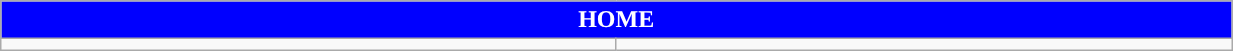<table class="wikitable collapsible collapsed" style="width:65%">
<tr>
<th colspan=6 ! style="color:white; background:blue">HOME</th>
</tr>
<tr>
<td></td>
<td></td>
</tr>
</table>
